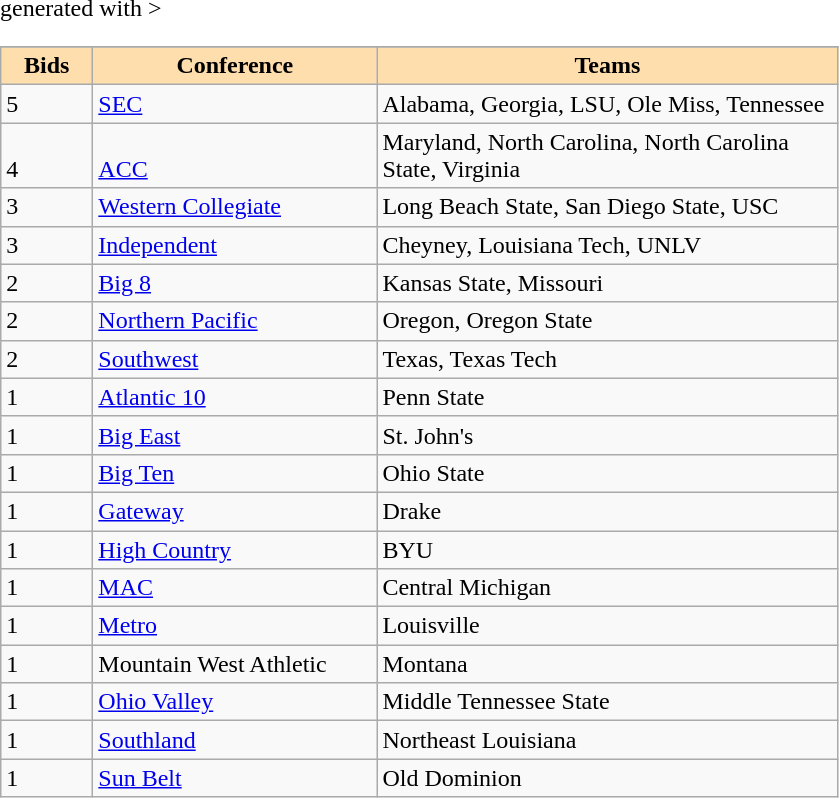<table class="wikitable" <hiddentext>generated with   >
<tr valign="bottom">
</tr>
<tr style="background-color:#FFdead;font-weight:bold"   align="center" valign="bottom">
<td width="48"   height="13"><strong>Bids</strong></td>
<td width="130"><strong>Conference</strong></td>
<td width="300"><strong>Teams</strong></td>
</tr>
<tr valign="bottom">
<td width="54"  height="13">5</td>
<td width="182"><a href='#'>SEC</a></td>
<td width="54">Alabama, Georgia, LSU, Ole Miss, Tennessee</td>
</tr>
<tr valign="bottom">
<td height="13">4</td>
<td><a href='#'>ACC</a></td>
<td>Maryland, North Carolina, North Carolina State, Virginia</td>
</tr>
<tr valign="bottom">
<td height="13">3</td>
<td><a href='#'>Western Collegiate</a></td>
<td>Long Beach State, San Diego State, USC</td>
</tr>
<tr valign="bottom">
<td height="13">3</td>
<td><a href='#'>Independent</a></td>
<td>Cheyney, Louisiana Tech, UNLV</td>
</tr>
<tr valign="bottom">
<td height="13">2</td>
<td><a href='#'>Big 8</a></td>
<td>Kansas State, Missouri</td>
</tr>
<tr valign="bottom">
<td height="13">2</td>
<td><a href='#'>Northern Pacific</a></td>
<td>Oregon, Oregon State</td>
</tr>
<tr valign="bottom">
<td height="13">2</td>
<td><a href='#'>Southwest</a></td>
<td>Texas, Texas Tech</td>
</tr>
<tr valign="bottom">
<td height="13">1</td>
<td><a href='#'>Atlantic 10</a></td>
<td>Penn State</td>
</tr>
<tr valign="bottom">
<td height="13">1</td>
<td><a href='#'>Big East</a></td>
<td>St. John's</td>
</tr>
<tr valign="bottom">
<td height="13">1</td>
<td><a href='#'>Big Ten</a></td>
<td>Ohio State</td>
</tr>
<tr valign="bottom">
<td height="13">1</td>
<td><a href='#'>Gateway</a></td>
<td>Drake</td>
</tr>
<tr valign="bottom">
<td height="13">1</td>
<td><a href='#'>High Country</a></td>
<td>BYU</td>
</tr>
<tr valign="bottom">
<td height="13">1</td>
<td><a href='#'>MAC</a></td>
<td>Central Michigan</td>
</tr>
<tr valign="bottom">
<td height="13">1</td>
<td><a href='#'>Metro</a></td>
<td>Louisville</td>
</tr>
<tr valign="bottom">
<td height="13">1</td>
<td>Mountain West Athletic</td>
<td>Montana</td>
</tr>
<tr valign="bottom">
<td height="13">1</td>
<td><a href='#'>Ohio Valley</a></td>
<td>Middle Tennessee State</td>
</tr>
<tr valign="bottom">
<td height="13">1</td>
<td><a href='#'>Southland</a></td>
<td>Northeast Louisiana</td>
</tr>
<tr valign="bottom">
<td height="13">1</td>
<td><a href='#'>Sun Belt</a></td>
<td>Old Dominion</td>
</tr>
</table>
